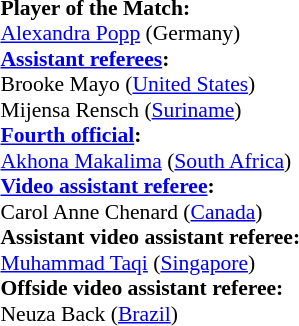<table style="width:100%; font-size:90%;">
<tr>
<td><br><strong>Player of the Match:</strong>
<br><a href='#'>Alexandra Popp</a> (Germany)<br><strong><a href='#'>Assistant referees</a>:</strong>
<br>Brooke Mayo (<a href='#'>United States</a>)
<br>Mijensa Rensch (<a href='#'>Suriname</a>)
<br><strong><a href='#'>Fourth official</a>:</strong>
<br><a href='#'>Akhona Makalima</a> (<a href='#'>South Africa</a>)
<br><strong><a href='#'>Video assistant referee</a>:</strong>
<br>Carol Anne Chenard (<a href='#'>Canada</a>)
<br><strong>Assistant video assistant referee:</strong>
<br><a href='#'>Muhammad Taqi</a> (<a href='#'>Singapore</a>)
<br><strong>Offside video assistant referee:</strong>
<br>Neuza Back (<a href='#'>Brazil</a>)</td>
</tr>
</table>
